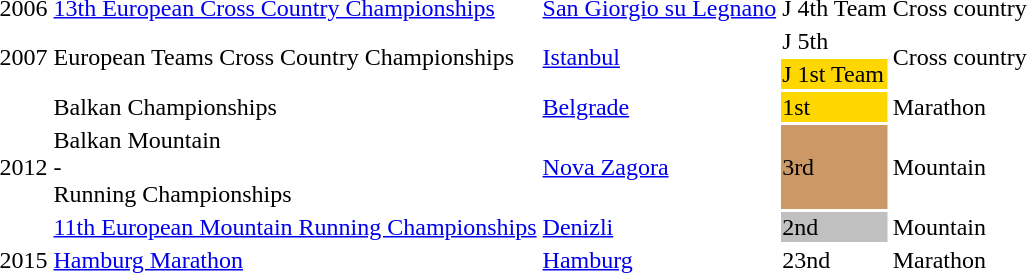<table>
<tr>
<td>2006</td>
<td><a href='#'>13th European Cross Country Championships</a></td>
<td> <a href='#'>San Giorgio su Legnano</a></td>
<td>J 4th Team</td>
<td>Cross country</td>
</tr>
<tr>
<td rowspan=2>2007</td>
<td rowspan=2>European Teams Cross Country Championships</td>
<td rowspan=2> <a href='#'>Istanbul</a></td>
<td>J 5th</td>
<td rowspan=2>Cross country</td>
</tr>
<tr>
<td bgcolor=gold>J 1st Team</td>
</tr>
<tr>
<td rowspan=3>2012</td>
<td>Balkan Championships</td>
<td> <a href='#'>Belgrade</a></td>
<td bgcolor=gold>1st</td>
<td>Marathon</td>
</tr>
<tr 2013 İst Avrasya Marathon 9.>
<td>Balkan Mountain<br>-<br>Running Championships</td>
<td> <a href='#'>Nova Zagora</a></td>
<td bgcolor=cc9966>3rd</td>
<td>Mountain</td>
</tr>
<tr>
<td><a href='#'>11th European Mountain Running Championships</a></td>
<td> <a href='#'>Denizli</a></td>
<td bgcolor=silver>2nd</td>
<td>Mountain</td>
</tr>
<tr>
<td>2015</td>
<td><a href='#'>Hamburg Marathon</a></td>
<td> <a href='#'>Hamburg</a></td>
<td>23nd</td>
<td>Marathon</td>
</tr>
</table>
